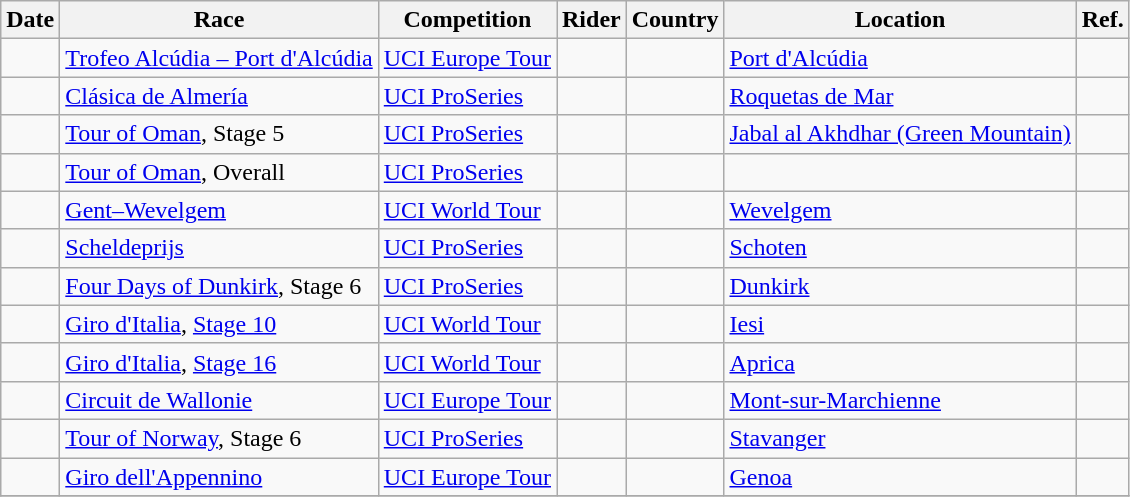<table class="wikitable sortable">
<tr>
<th>Date</th>
<th>Race</th>
<th>Competition</th>
<th>Rider</th>
<th>Country</th>
<th>Location</th>
<th class="unsortable">Ref.</th>
</tr>
<tr>
<td></td>
<td><a href='#'>Trofeo Alcúdia – Port d'Alcúdia</a></td>
<td><a href='#'>UCI Europe Tour</a></td>
<td></td>
<td></td>
<td><a href='#'>Port d'Alcúdia</a></td>
<td align="center"></td>
</tr>
<tr>
<td></td>
<td><a href='#'>Clásica de Almería</a></td>
<td><a href='#'>UCI ProSeries</a></td>
<td></td>
<td></td>
<td><a href='#'>Roquetas de Mar</a></td>
<td align="center"></td>
</tr>
<tr>
<td></td>
<td><a href='#'>Tour of Oman</a>, Stage 5</td>
<td><a href='#'>UCI ProSeries</a></td>
<td></td>
<td></td>
<td><a href='#'>Jabal al Akhdhar (Green Mountain)</a></td>
<td align="center"></td>
</tr>
<tr>
<td></td>
<td><a href='#'>Tour of Oman</a>, Overall</td>
<td><a href='#'>UCI ProSeries</a></td>
<td></td>
<td></td>
<td></td>
<td align="center"></td>
</tr>
<tr>
<td></td>
<td><a href='#'>Gent–Wevelgem</a></td>
<td><a href='#'>UCI World Tour</a></td>
<td></td>
<td></td>
<td><a href='#'>Wevelgem</a></td>
<td align="center"></td>
</tr>
<tr>
<td></td>
<td><a href='#'>Scheldeprijs</a></td>
<td><a href='#'>UCI ProSeries</a></td>
<td></td>
<td></td>
<td><a href='#'>Schoten</a></td>
<td align="center"></td>
</tr>
<tr>
<td></td>
<td><a href='#'>Four Days of Dunkirk</a>, Stage 6</td>
<td><a href='#'>UCI ProSeries</a></td>
<td></td>
<td></td>
<td><a href='#'>Dunkirk</a></td>
<td align="center"></td>
</tr>
<tr>
<td></td>
<td><a href='#'>Giro d'Italia</a>, <a href='#'>Stage 10</a></td>
<td><a href='#'>UCI World Tour</a></td>
<td></td>
<td></td>
<td><a href='#'>Iesi</a></td>
<td align="center"></td>
</tr>
<tr>
<td></td>
<td><a href='#'>Giro d'Italia</a>, <a href='#'>Stage 16</a></td>
<td><a href='#'>UCI World Tour</a></td>
<td></td>
<td></td>
<td><a href='#'>Aprica</a></td>
<td align="center"></td>
</tr>
<tr>
<td></td>
<td><a href='#'>Circuit de Wallonie</a></td>
<td><a href='#'>UCI Europe Tour</a></td>
<td></td>
<td></td>
<td><a href='#'>Mont-sur-Marchienne</a></td>
<td align="center"></td>
</tr>
<tr>
<td></td>
<td><a href='#'>Tour of Norway</a>, Stage 6</td>
<td><a href='#'>UCI ProSeries</a></td>
<td></td>
<td></td>
<td><a href='#'>Stavanger</a></td>
<td align="center"></td>
</tr>
<tr>
<td></td>
<td><a href='#'>Giro dell'Appennino</a></td>
<td><a href='#'>UCI Europe Tour</a></td>
<td></td>
<td></td>
<td><a href='#'>Genoa</a></td>
<td align="center"></td>
</tr>
<tr>
</tr>
</table>
